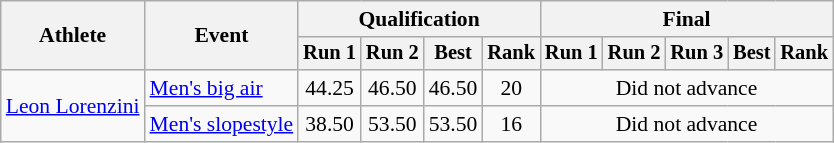<table class="wikitable" style="font-size:90%">
<tr>
<th rowspan=2>Athlete</th>
<th rowspan=2>Event</th>
<th colspan=4>Qualification</th>
<th colspan=5>Final</th>
</tr>
<tr style="font-size:95%">
<th>Run 1</th>
<th>Run 2</th>
<th>Best</th>
<th>Rank</th>
<th>Run 1</th>
<th>Run 2</th>
<th>Run 3</th>
<th>Best</th>
<th>Rank</th>
</tr>
<tr align=center>
<td align=left rowspan=2><a href='#'>Leon Lorenzini</a></td>
<td align=left><a href='#'>Men's big air</a></td>
<td>44.25</td>
<td>46.50</td>
<td>46.50</td>
<td>20</td>
<td colspan=5>Did not advance</td>
</tr>
<tr align=center>
<td align=left><a href='#'>Men's slopestyle</a></td>
<td>38.50</td>
<td>53.50</td>
<td>53.50</td>
<td>16</td>
<td colspan=5>Did not advance</td>
</tr>
</table>
